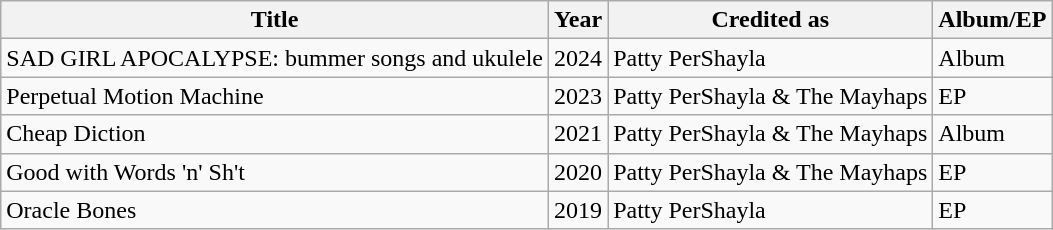<table class="wikitable">
<tr>
<th>Title</th>
<th>Year</th>
<th>Credited as</th>
<th>Album/EP</th>
</tr>
<tr>
<td>SAD GIRL APOCALYPSE: bummer songs and ukulele</td>
<td>2024</td>
<td>Patty PerShayla</td>
<td>Album</td>
</tr>
<tr>
<td>Perpetual Motion Machine</td>
<td>2023</td>
<td>Patty PerShayla & The Mayhaps</td>
<td>EP</td>
</tr>
<tr>
<td>Cheap Diction</td>
<td>2021</td>
<td>Patty PerShayla & The Mayhaps</td>
<td>Album</td>
</tr>
<tr>
<td>Good with Words 'n' Sh't</td>
<td>2020</td>
<td>Patty PerShayla & The Mayhaps</td>
<td>EP</td>
</tr>
<tr>
<td>Oracle Bones</td>
<td>2019</td>
<td>Patty PerShayla</td>
<td>EP</td>
</tr>
</table>
